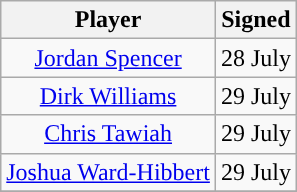<table class="wikitable sortable sortable" style="text-align: center">
<tr>
<th>Player</th>
<th>Signed</th>
</tr>
<tr>
<td><a href='#'>Jordan Spencer</a></td>
<td>28 July</td>
</tr>
<tr>
<td><a href='#'>Dirk Williams</a></td>
<td>29 July</td>
</tr>
<tr>
<td><a href='#'>Chris Tawiah</a></td>
<td>29 July</td>
</tr>
<tr>
<td><a href='#'>Joshua Ward-Hibbert</a></td>
<td>29 July</td>
</tr>
<tr>
</tr>
</table>
